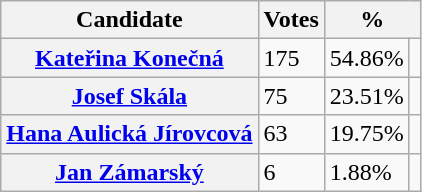<table class="wikitable">
<tr>
<th>Candidate</th>
<th>Votes</th>
<th colspan=2>%</th>
</tr>
<tr>
<th><a href='#'>Kateřina Konečná</a></th>
<td>175</td>
<td>54.86%</td>
<td></td>
</tr>
<tr>
<th><a href='#'>Josef Skála</a></th>
<td>75</td>
<td>23.51%</td>
<td></td>
</tr>
<tr>
<th><a href='#'>Hana Aulická Jírovcová</a></th>
<td>63</td>
<td>19.75%</td>
<td></td>
</tr>
<tr>
<th><a href='#'>Jan Zámarský</a></th>
<td>6</td>
<td>1.88%</td>
<td></td>
</tr>
</table>
